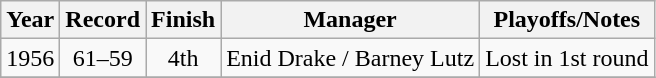<table class="wikitable" style="text-align:center">
<tr>
<th>Year</th>
<th>Record</th>
<th>Finish</th>
<th>Manager</th>
<th>Playoffs/Notes</th>
</tr>
<tr>
<td>1956</td>
<td>61–59</td>
<td>4th</td>
<td>Enid Drake / Barney Lutz</td>
<td>Lost in 1st round</td>
</tr>
<tr>
</tr>
</table>
